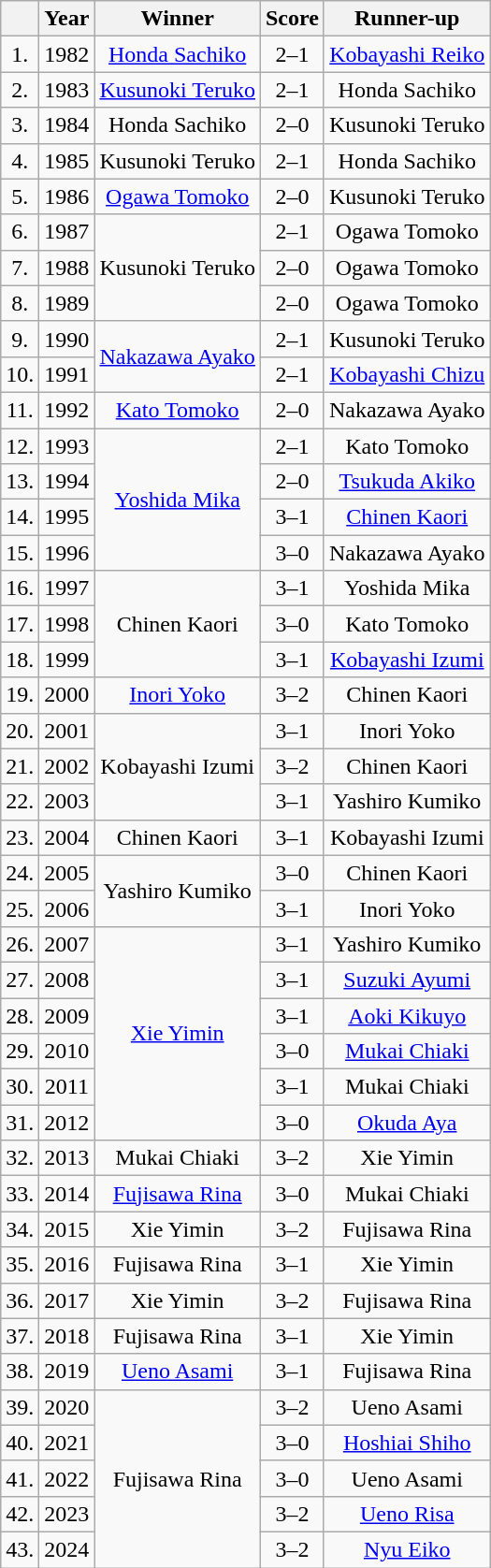<table class="wikitable" style="text-align: center;">
<tr>
<th></th>
<th>Year</th>
<th>Winner</th>
<th>Score</th>
<th>Runner-up</th>
</tr>
<tr>
<td>1.</td>
<td>1982</td>
<td><a href='#'>Honda Sachiko</a></td>
<td>2–1</td>
<td><a href='#'>Kobayashi Reiko</a></td>
</tr>
<tr>
<td>2.</td>
<td>1983</td>
<td><a href='#'>Kusunoki Teruko</a></td>
<td>2–1</td>
<td>Honda Sachiko</td>
</tr>
<tr>
<td>3.</td>
<td>1984</td>
<td>Honda Sachiko</td>
<td>2–0</td>
<td>Kusunoki Teruko</td>
</tr>
<tr>
<td>4.</td>
<td>1985</td>
<td>Kusunoki Teruko</td>
<td>2–1</td>
<td>Honda Sachiko</td>
</tr>
<tr>
<td>5.</td>
<td>1986</td>
<td><a href='#'>Ogawa Tomoko</a></td>
<td>2–0</td>
<td>Kusunoki Teruko</td>
</tr>
<tr>
<td>6.</td>
<td>1987</td>
<td rowspan=3>Kusunoki Teruko</td>
<td>2–1</td>
<td>Ogawa Tomoko</td>
</tr>
<tr>
<td>7.</td>
<td>1988</td>
<td>2–0</td>
<td>Ogawa Tomoko</td>
</tr>
<tr>
<td>8.</td>
<td>1989</td>
<td>2–0</td>
<td>Ogawa Tomoko</td>
</tr>
<tr>
<td>9.</td>
<td>1990</td>
<td rowspan=2><a href='#'>Nakazawa Ayako</a></td>
<td>2–1</td>
<td>Kusunoki Teruko</td>
</tr>
<tr>
<td>10.</td>
<td>1991</td>
<td>2–1</td>
<td><a href='#'>Kobayashi Chizu</a></td>
</tr>
<tr>
<td>11.</td>
<td>1992</td>
<td><a href='#'>Kato Tomoko</a></td>
<td>2–0</td>
<td>Nakazawa Ayako</td>
</tr>
<tr>
<td>12.</td>
<td>1993</td>
<td rowspan=4><a href='#'>Yoshida Mika</a></td>
<td>2–1</td>
<td>Kato Tomoko</td>
</tr>
<tr>
<td>13.</td>
<td>1994</td>
<td>2–0</td>
<td><a href='#'>Tsukuda Akiko</a></td>
</tr>
<tr>
<td>14.</td>
<td>1995</td>
<td>3–1</td>
<td><a href='#'>Chinen Kaori</a></td>
</tr>
<tr>
<td>15.</td>
<td>1996</td>
<td>3–0</td>
<td>Nakazawa Ayako</td>
</tr>
<tr>
<td>16.</td>
<td>1997</td>
<td rowspan=3>Chinen Kaori</td>
<td>3–1</td>
<td>Yoshida Mika</td>
</tr>
<tr>
<td>17.</td>
<td>1998</td>
<td>3–0</td>
<td>Kato Tomoko</td>
</tr>
<tr>
<td>18.</td>
<td>1999</td>
<td>3–1</td>
<td><a href='#'>Kobayashi Izumi</a></td>
</tr>
<tr>
<td>19.</td>
<td>2000</td>
<td><a href='#'>Inori Yoko</a></td>
<td>3–2</td>
<td>Chinen Kaori</td>
</tr>
<tr>
<td>20.</td>
<td>2001</td>
<td rowspan=3>Kobayashi Izumi</td>
<td>3–1</td>
<td>Inori Yoko</td>
</tr>
<tr>
<td>21.</td>
<td>2002</td>
<td>3–2</td>
<td>Chinen Kaori</td>
</tr>
<tr>
<td>22.</td>
<td>2003</td>
<td>3–1</td>
<td>Yashiro Kumiko</td>
</tr>
<tr>
<td>23.</td>
<td>2004</td>
<td>Chinen Kaori</td>
<td>3–1</td>
<td>Kobayashi Izumi</td>
</tr>
<tr>
<td>24.</td>
<td>2005</td>
<td rowspan=2>Yashiro Kumiko</td>
<td>3–0</td>
<td>Chinen Kaori</td>
</tr>
<tr>
<td>25.</td>
<td>2006</td>
<td>3–1</td>
<td>Inori Yoko</td>
</tr>
<tr>
<td>26.</td>
<td>2007</td>
<td rowspan=6><a href='#'>Xie Yimin</a></td>
<td>3–1</td>
<td>Yashiro Kumiko</td>
</tr>
<tr>
<td>27.</td>
<td>2008</td>
<td>3–1</td>
<td><a href='#'>Suzuki Ayumi</a></td>
</tr>
<tr>
<td>28.</td>
<td>2009</td>
<td>3–1</td>
<td><a href='#'>Aoki Kikuyo</a></td>
</tr>
<tr>
<td>29.</td>
<td>2010</td>
<td>3–0</td>
<td><a href='#'>Mukai Chiaki</a></td>
</tr>
<tr>
<td>30.</td>
<td>2011</td>
<td>3–1</td>
<td>Mukai Chiaki</td>
</tr>
<tr>
<td>31.</td>
<td>2012</td>
<td>3–0</td>
<td><a href='#'>Okuda Aya</a></td>
</tr>
<tr>
<td>32.</td>
<td>2013</td>
<td>Mukai Chiaki</td>
<td>3–2</td>
<td>Xie Yimin</td>
</tr>
<tr>
<td>33.</td>
<td>2014</td>
<td><a href='#'>Fujisawa Rina</a></td>
<td>3–0</td>
<td>Mukai Chiaki</td>
</tr>
<tr>
<td>34.</td>
<td>2015</td>
<td>Xie Yimin</td>
<td>3–2</td>
<td>Fujisawa Rina</td>
</tr>
<tr>
<td>35.</td>
<td>2016</td>
<td>Fujisawa Rina</td>
<td>3–1</td>
<td>Xie Yimin</td>
</tr>
<tr>
<td>36.</td>
<td>2017</td>
<td>Xie Yimin</td>
<td>3–2</td>
<td>Fujisawa Rina</td>
</tr>
<tr>
<td>37.</td>
<td>2018</td>
<td>Fujisawa Rina</td>
<td>3–1</td>
<td>Xie Yimin</td>
</tr>
<tr>
<td>38.</td>
<td>2019</td>
<td><a href='#'>Ueno Asami</a></td>
<td>3–1</td>
<td>Fujisawa Rina</td>
</tr>
<tr>
<td>39.</td>
<td>2020</td>
<td rowspan=5>Fujisawa Rina</td>
<td>3–2</td>
<td>Ueno Asami</td>
</tr>
<tr>
<td>40.</td>
<td>2021</td>
<td>3–0</td>
<td><a href='#'>Hoshiai Shiho</a></td>
</tr>
<tr>
<td>41.</td>
<td>2022</td>
<td>3–0</td>
<td>Ueno Asami</td>
</tr>
<tr>
<td>42.</td>
<td>2023</td>
<td>3–2</td>
<td><a href='#'>Ueno Risa</a></td>
</tr>
<tr>
<td>43.</td>
<td>2024</td>
<td>3–2</td>
<td><a href='#'>Nyu Eiko</a></td>
</tr>
</table>
